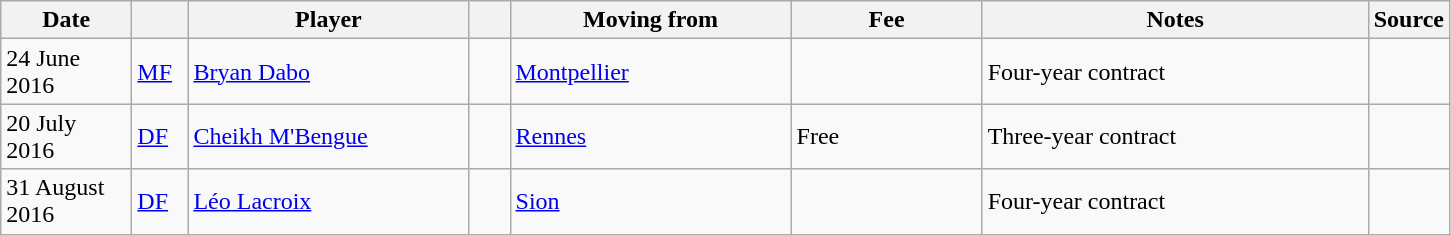<table class="wikitable sortable">
<tr>
<th style="width:80px;">Date</th>
<th style="width:30px;"></th>
<th style="width:180px;">Player</th>
<th style="width:20px;"></th>
<th style="width:180px;">Moving from</th>
<th style="width:120px;" class="unsortable">Fee</th>
<th style="width:250px;" class="unsortable">Notes</th>
<th style="width:20px;">Source</th>
</tr>
<tr>
<td>24 June 2016</td>
<td><a href='#'>MF</a></td>
<td><a href='#'>Bryan Dabo</a></td>
<td></td>
<td> <a href='#'>Montpellier</a></td>
<td></td>
<td>Four-year contract</td>
<td></td>
</tr>
<tr>
<td>20 July 2016</td>
<td><a href='#'>DF</a></td>
<td><a href='#'>Cheikh M'Bengue</a></td>
<td></td>
<td> <a href='#'>Rennes</a></td>
<td>Free</td>
<td>Three-year contract</td>
<td></td>
</tr>
<tr>
<td>31 August 2016</td>
<td><a href='#'>DF</a></td>
<td><a href='#'>Léo Lacroix</a></td>
<td></td>
<td> <a href='#'>Sion</a></td>
<td></td>
<td>Four-year contract</td>
<td></td>
</tr>
</table>
